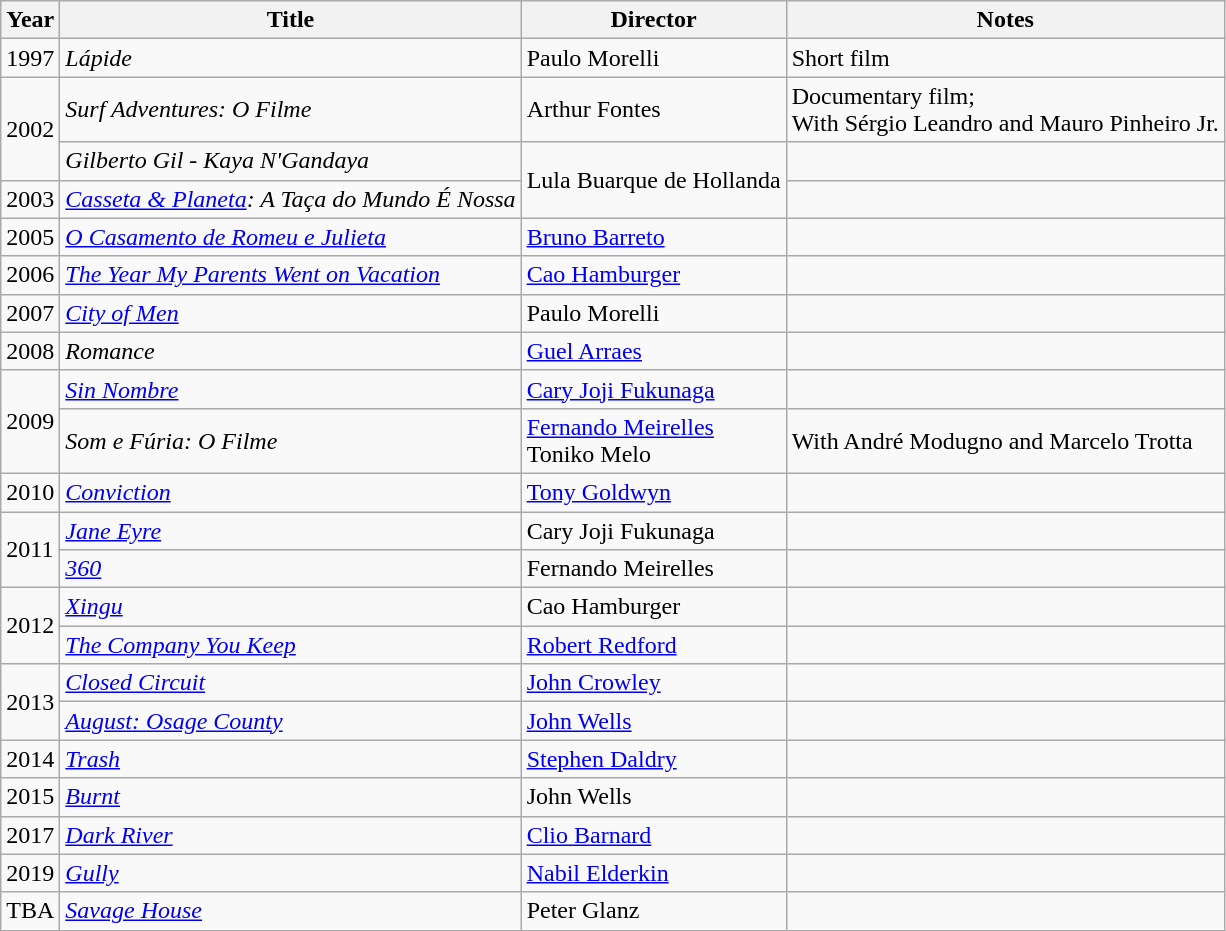<table class="wikitable">
<tr>
<th>Year</th>
<th>Title</th>
<th>Director</th>
<th>Notes</th>
</tr>
<tr>
<td>1997</td>
<td><em>Lápide</em></td>
<td>Paulo Morelli</td>
<td>Short film</td>
</tr>
<tr>
<td rowspan=2>2002</td>
<td><em>Surf Adventures: O Filme</em></td>
<td>Arthur Fontes</td>
<td>Documentary film;<br>With Sérgio Leandro and Mauro Pinheiro Jr.</td>
</tr>
<tr>
<td><em>Gilberto Gil - Kaya N'Gandaya</em></td>
<td rowspan=2>Lula Buarque de Hollanda</td>
<td></td>
</tr>
<tr>
<td>2003</td>
<td><em><a href='#'>Casseta & Planeta</a>: A Taça do Mundo É Nossa</em></td>
<td></td>
</tr>
<tr>
<td>2005</td>
<td><em><a href='#'>O Casamento de Romeu e Julieta</a></em></td>
<td><a href='#'>Bruno Barreto</a></td>
<td></td>
</tr>
<tr>
<td>2006</td>
<td><em><a href='#'>The Year My Parents Went on Vacation</a></em></td>
<td><a href='#'>Cao Hamburger</a></td>
<td></td>
</tr>
<tr>
<td>2007</td>
<td><em><a href='#'>City of Men</a></em></td>
<td>Paulo Morelli</td>
<td></td>
</tr>
<tr>
<td>2008</td>
<td><em>Romance</em></td>
<td><a href='#'>Guel Arraes</a></td>
<td></td>
</tr>
<tr>
<td rowspan=2>2009</td>
<td><em><a href='#'>Sin Nombre</a></em></td>
<td><a href='#'>Cary Joji Fukunaga</a></td>
<td></td>
</tr>
<tr>
<td><em>Som e Fúria: O Filme</em></td>
<td><a href='#'>Fernando Meirelles</a><br>Toniko Melo</td>
<td>With André Modugno and Marcelo Trotta</td>
</tr>
<tr>
<td>2010</td>
<td><em><a href='#'>Conviction</a></em></td>
<td><a href='#'>Tony Goldwyn</a></td>
<td></td>
</tr>
<tr>
<td rowspan=2>2011</td>
<td><em><a href='#'>Jane Eyre</a></em></td>
<td>Cary Joji Fukunaga</td>
<td></td>
</tr>
<tr>
<td><em><a href='#'>360</a></em></td>
<td>Fernando Meirelles</td>
<td></td>
</tr>
<tr>
<td rowspan=2>2012</td>
<td><em><a href='#'>Xingu</a></em></td>
<td>Cao Hamburger</td>
<td></td>
</tr>
<tr>
<td><em><a href='#'>The Company You Keep</a></em></td>
<td><a href='#'>Robert Redford</a></td>
<td></td>
</tr>
<tr>
<td rowspan=2>2013</td>
<td><em><a href='#'>Closed Circuit</a></em></td>
<td><a href='#'>John Crowley</a></td>
<td></td>
</tr>
<tr>
<td><em><a href='#'>August: Osage County</a></em></td>
<td><a href='#'>John Wells</a></td>
<td></td>
</tr>
<tr>
<td>2014</td>
<td><em><a href='#'>Trash</a></em></td>
<td><a href='#'>Stephen Daldry</a></td>
<td></td>
</tr>
<tr>
<td>2015</td>
<td><em><a href='#'>Burnt</a></em></td>
<td>John Wells</td>
<td></td>
</tr>
<tr>
<td>2017</td>
<td><em><a href='#'>Dark River</a></em></td>
<td><a href='#'>Clio Barnard</a></td>
<td></td>
</tr>
<tr>
<td>2019</td>
<td><em><a href='#'>Gully</a></em></td>
<td><a href='#'>Nabil Elderkin</a></td>
<td></td>
</tr>
<tr>
<td>TBA</td>
<td><em><a href='#'>Savage House</a></em></td>
<td>Peter Glanz</td>
<td></td>
</tr>
</table>
